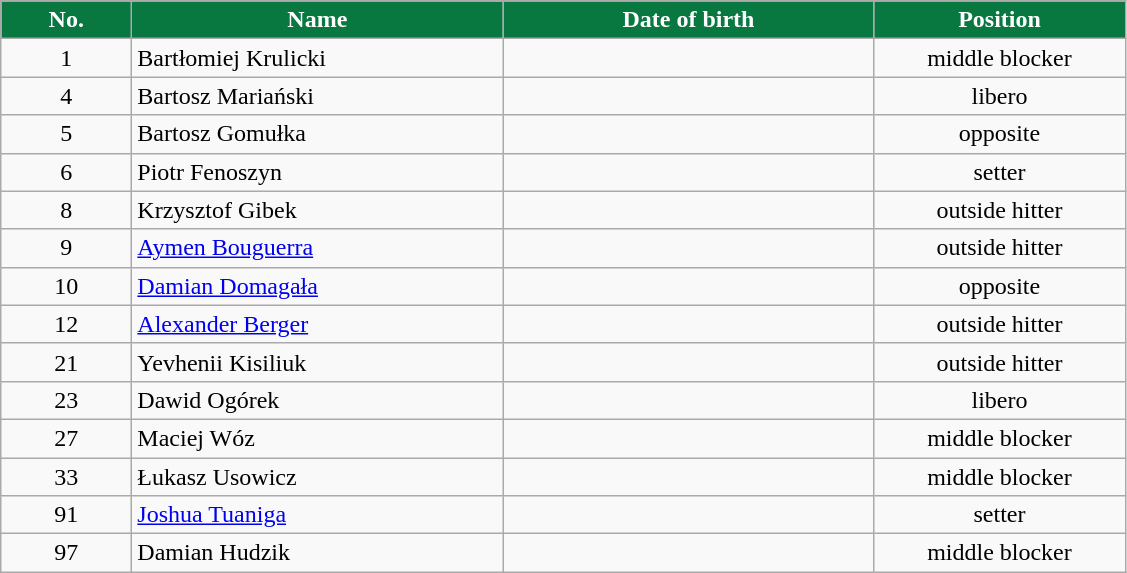<table class="wikitable sortable" style="font-size:100%; text-align:center;">
<tr>
<th style="color:#FFFFFF; background-color:#097740; width:5em">No.</th>
<th style="color:#FFFFFF; background-color:#097740; width:15em">Name</th>
<th style="color:#FFFFFF; background-color:#097740; width:15em">Date of birth</th>
<th style="color:#FFFFFF; background-color:#097740; width:10em">Position</th>
</tr>
<tr>
<td>1</td>
<td align=left> Bartłomiej Krulicki</td>
<td align=right></td>
<td>middle blocker</td>
</tr>
<tr>
<td>4</td>
<td align=left> Bartosz Mariański</td>
<td align=right></td>
<td>libero</td>
</tr>
<tr>
<td>5</td>
<td align=left> Bartosz Gomułka</td>
<td align=right></td>
<td>opposite</td>
</tr>
<tr>
<td>6</td>
<td align=left> Piotr Fenoszyn</td>
<td align=right></td>
<td>setter</td>
</tr>
<tr>
<td>8</td>
<td align=left> Krzysztof Gibek</td>
<td align=right></td>
<td>outside hitter</td>
</tr>
<tr>
<td>9</td>
<td align=left> <a href='#'>Aymen Bouguerra</a></td>
<td align=right></td>
<td>outside hitter</td>
</tr>
<tr>
<td>10</td>
<td align=left> <a href='#'>Damian Domagała</a></td>
<td align=right></td>
<td>opposite</td>
</tr>
<tr>
<td>12</td>
<td align=left> <a href='#'>Alexander Berger</a></td>
<td align=right></td>
<td>outside hitter</td>
</tr>
<tr>
<td>21</td>
<td align=left> Yevhenii Kisiliuk</td>
<td align=right></td>
<td>outside hitter</td>
</tr>
<tr>
<td>23</td>
<td align=left> Dawid Ogórek</td>
<td align=right></td>
<td>libero</td>
</tr>
<tr>
<td>27</td>
<td align=left> Maciej Wóz</td>
<td align=right></td>
<td>middle blocker</td>
</tr>
<tr>
<td>33</td>
<td align=left> Łukasz Usowicz</td>
<td align=right></td>
<td>middle blocker</td>
</tr>
<tr>
<td>91</td>
<td align=left> <a href='#'>Joshua Tuaniga</a></td>
<td align=right></td>
<td>setter</td>
</tr>
<tr>
<td>97</td>
<td align=left> Damian Hudzik</td>
<td align=right></td>
<td>middle blocker</td>
</tr>
</table>
